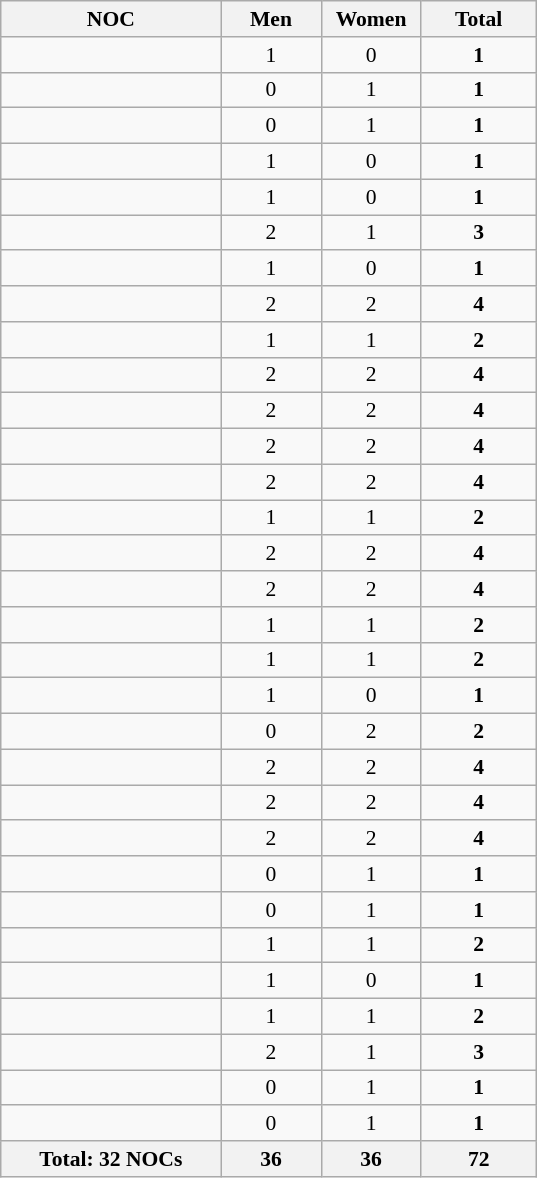<table class="wikitable sortable" style="text-align:center; font-size:90%">
<tr>
<th width=140 align="left">NOC</th>
<th width=60>Men</th>
<th width=60>Women</th>
<th width=70>Total</th>
</tr>
<tr>
<td align=left></td>
<td>1</td>
<td>0</td>
<td><strong>1</strong></td>
</tr>
<tr>
<td align=left></td>
<td>0</td>
<td>1</td>
<td><strong>1</strong></td>
</tr>
<tr>
<td align=left></td>
<td>0</td>
<td>1</td>
<td><strong>1</strong></td>
</tr>
<tr>
<td align=left></td>
<td>1</td>
<td>0</td>
<td><strong>1</strong></td>
</tr>
<tr>
<td align=left></td>
<td>1</td>
<td>0</td>
<td><strong>1</strong></td>
</tr>
<tr>
<td align=left></td>
<td>2</td>
<td>1</td>
<td><strong>3</strong></td>
</tr>
<tr>
<td align=left></td>
<td>1</td>
<td>0</td>
<td><strong>1</strong></td>
</tr>
<tr>
<td align=left></td>
<td>2</td>
<td>2</td>
<td><strong>4</strong></td>
</tr>
<tr>
<td align=left></td>
<td>1</td>
<td>1</td>
<td><strong>2</strong></td>
</tr>
<tr>
<td align=left></td>
<td>2</td>
<td>2</td>
<td><strong>4</strong></td>
</tr>
<tr>
<td align=left></td>
<td>2</td>
<td>2</td>
<td><strong>4</strong></td>
</tr>
<tr>
<td align=left></td>
<td>2</td>
<td>2</td>
<td><strong>4</strong></td>
</tr>
<tr>
<td align=left></td>
<td>2</td>
<td>2</td>
<td><strong>4</strong></td>
</tr>
<tr>
<td align=left></td>
<td>1</td>
<td>1</td>
<td><strong>2</strong></td>
</tr>
<tr>
<td align=left></td>
<td>2</td>
<td>2</td>
<td><strong>4</strong></td>
</tr>
<tr>
<td align=left></td>
<td>2</td>
<td>2</td>
<td><strong>4</strong></td>
</tr>
<tr>
<td align=left></td>
<td>1</td>
<td>1</td>
<td><strong>2</strong></td>
</tr>
<tr>
<td align=left></td>
<td>1</td>
<td>1</td>
<td><strong>2</strong></td>
</tr>
<tr>
<td align=left></td>
<td>1</td>
<td>0</td>
<td><strong>1</strong></td>
</tr>
<tr>
<td align=left></td>
<td>0</td>
<td>2</td>
<td><strong>2</strong></td>
</tr>
<tr>
<td align=left></td>
<td>2</td>
<td>2</td>
<td><strong>4</strong></td>
</tr>
<tr>
<td align=left></td>
<td>2</td>
<td>2</td>
<td><strong>4</strong></td>
</tr>
<tr>
<td align=left></td>
<td>2</td>
<td>2</td>
<td><strong>4</strong></td>
</tr>
<tr>
<td align=left></td>
<td>0</td>
<td>1</td>
<td><strong>1</strong></td>
</tr>
<tr>
<td align=left></td>
<td>0</td>
<td>1</td>
<td><strong>1</strong></td>
</tr>
<tr>
<td align=left></td>
<td>1</td>
<td>1</td>
<td><strong>2</strong></td>
</tr>
<tr>
<td align=left></td>
<td>1</td>
<td>0</td>
<td><strong>1</strong></td>
</tr>
<tr>
<td align=left></td>
<td>1</td>
<td>1</td>
<td><strong>2</strong></td>
</tr>
<tr>
<td align=left></td>
<td>2</td>
<td>1</td>
<td><strong>3</strong></td>
</tr>
<tr>
<td align=left></td>
<td>0</td>
<td>1</td>
<td><strong>1</strong></td>
</tr>
<tr>
<td align=left></td>
<td>0</td>
<td>1</td>
<td><strong>1</strong></td>
</tr>
<tr>
<th>Total: 32 NOCs</th>
<th>36</th>
<th>36</th>
<th>72</th>
</tr>
</table>
